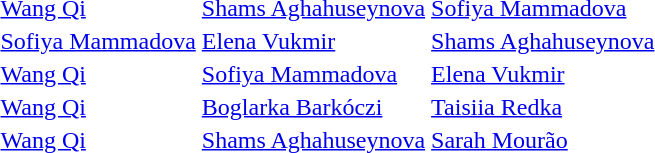<table>
<tr>
<th scope=row style="text-align:left"></th>
<td> <a href='#'>Wang Qi</a></td>
<td> <a href='#'>Shams Aghahuseynova</a></td>
<td> <a href='#'>Sofiya Mammadova</a></td>
</tr>
<tr>
<th scope=row style="text-align:left"></th>
<td> <a href='#'>Sofiya Mammadova</a></td>
<td> <a href='#'>Elena Vukmir</a></td>
<td> <a href='#'>Shams Aghahuseynova</a></td>
</tr>
<tr>
<th scope=row style="text-align:left"></th>
<td> <a href='#'>Wang Qi</a></td>
<td> <a href='#'>Sofiya Mammadova</a></td>
<td> <a href='#'>Elena Vukmir</a></td>
</tr>
<tr>
<th scope=row style="text-align:left"></th>
<td> <a href='#'>Wang Qi</a></td>
<td> <a href='#'>Boglarka Barkóczi</a></td>
<td><a href='#'>Taisiia Redka</a></td>
</tr>
<tr>
<th scope=row style="text-align:left"></th>
<td> <a href='#'>Wang Qi</a></td>
<td> <a href='#'>Shams Aghahuseynova</a></td>
<td> <a href='#'>Sarah Mourão</a></td>
</tr>
<tr>
<th scope=row style="text-align:left"></th>
<td valign=top><br></td>
<td valign=top><br></td>
<td valign=top><br></td>
</tr>
<tr>
<th scope=row style="text-align:left"></th>
<td valign=top><br></td>
<td valign=top><br></td>
<td valign=top><br></td>
</tr>
<tr>
<th scope=row style="text-align:left"></th>
<td valign=top><br></td>
<td valign=top><br></td>
<td valign=top><br></td>
</tr>
</table>
